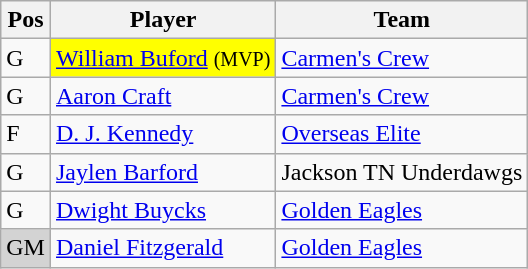<table class="wikitable">
<tr>
<th>Pos</th>
<th>Player</th>
<th>Team </th>
</tr>
<tr>
<td>G</td>
<td bgcolor=yellow><a href='#'>William Buford</a> <small>(MVP)</small></td>
<td><a href='#'>Carmen's Crew</a></td>
</tr>
<tr>
<td>G</td>
<td><a href='#'>Aaron Craft</a></td>
<td><a href='#'>Carmen's Crew</a></td>
</tr>
<tr>
<td>F</td>
<td><a href='#'>D. J. Kennedy</a></td>
<td><a href='#'>Overseas Elite</a></td>
</tr>
<tr>
<td>G</td>
<td><a href='#'>Jaylen Barford</a></td>
<td>Jackson TN Underdawgs</td>
</tr>
<tr>
<td>G</td>
<td><a href='#'>Dwight Buycks</a></td>
<td><a href='#'>Golden Eagles</a></td>
</tr>
<tr>
<td bgcolor=lightgray>GM</td>
<td><a href='#'>Daniel Fitzgerald</a></td>
<td><a href='#'>Golden Eagles</a></td>
</tr>
</table>
